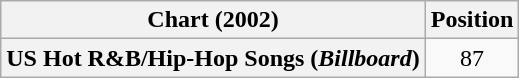<table class="wikitable plainrowheaders" style="text-align:center">
<tr>
<th>Chart (2002)</th>
<th>Position</th>
</tr>
<tr>
<th scope="row">US Hot R&B/Hip-Hop Songs (<em>Billboard</em>)</th>
<td>87</td>
</tr>
</table>
